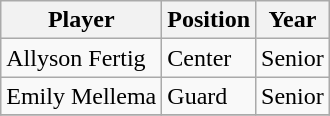<table class="wikitable" border="1">
<tr align=center>
<th style= >Player</th>
<th style= >Position</th>
<th style= >Year</th>
</tr>
<tr>
<td>Allyson Fertig</td>
<td>Center</td>
<td>Senior</td>
</tr>
<tr>
<td>Emily Mellema</td>
<td>Guard</td>
<td>Senior</td>
</tr>
<tr>
</tr>
</table>
